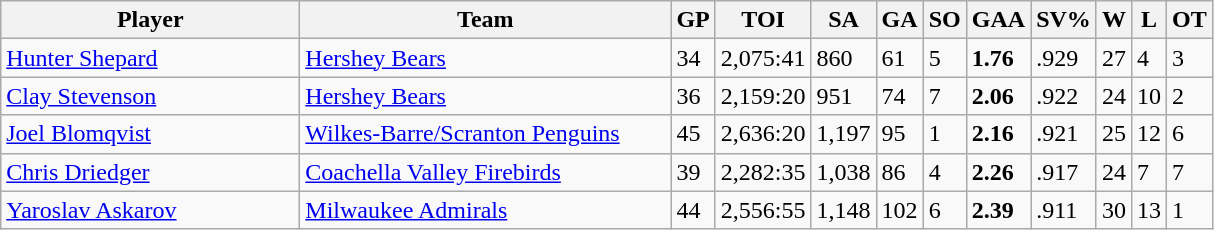<table class="wikitable sortable">
<tr>
<th style="width:12em">Player</th>
<th style="width:15em">Team</th>
<th>GP</th>
<th>TOI</th>
<th>SA</th>
<th>GA</th>
<th>SO</th>
<th>GAA</th>
<th>SV%</th>
<th>W</th>
<th>L</th>
<th>OT</th>
</tr>
<tr>
<td><a href='#'>Hunter Shepard</a></td>
<td><a href='#'>Hershey Bears</a></td>
<td>34</td>
<td>2,075:41</td>
<td>860</td>
<td>61</td>
<td>5</td>
<td><strong>1.76</strong></td>
<td>.929</td>
<td>27</td>
<td>4</td>
<td>3</td>
</tr>
<tr>
<td><a href='#'>Clay Stevenson</a></td>
<td><a href='#'>Hershey Bears</a></td>
<td>36</td>
<td>2,159:20</td>
<td>951</td>
<td>74</td>
<td>7</td>
<td><strong>2.06</strong></td>
<td>.922</td>
<td>24</td>
<td>10</td>
<td>2</td>
</tr>
<tr>
<td><a href='#'>Joel Blomqvist</a></td>
<td><a href='#'>Wilkes-Barre/Scranton Penguins</a></td>
<td>45</td>
<td>2,636:20</td>
<td>1,197</td>
<td>95</td>
<td>1</td>
<td><strong>2.16</strong></td>
<td>.921</td>
<td>25</td>
<td>12</td>
<td>6</td>
</tr>
<tr>
<td><a href='#'>Chris Driedger</a></td>
<td><a href='#'>Coachella Valley Firebirds</a></td>
<td>39</td>
<td>2,282:35</td>
<td>1,038</td>
<td>86</td>
<td>4</td>
<td><strong>2.26</strong></td>
<td>.917</td>
<td>24</td>
<td>7</td>
<td>7</td>
</tr>
<tr>
<td><a href='#'>Yaroslav Askarov</a></td>
<td><a href='#'>Milwaukee Admirals</a></td>
<td>44</td>
<td>2,556:55</td>
<td>1,148</td>
<td>102</td>
<td>6</td>
<td><strong>2.39</strong></td>
<td>.911</td>
<td>30</td>
<td>13</td>
<td>1</td>
</tr>
</table>
